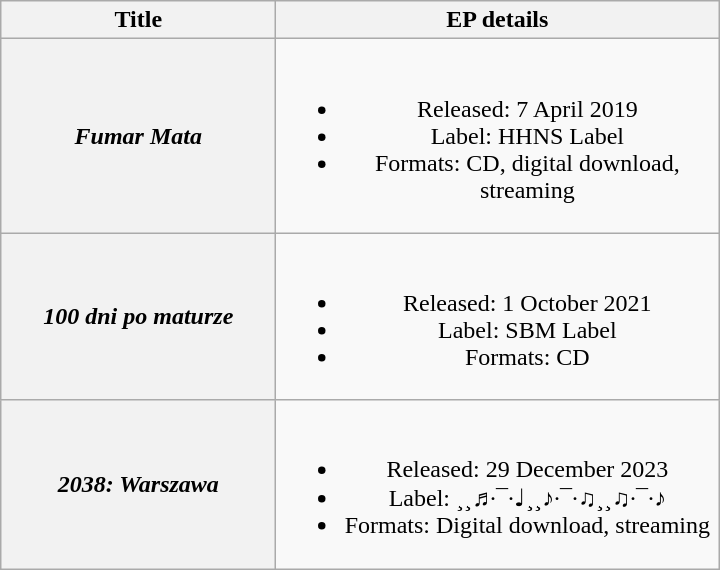<table class="wikitable plainrowheaders" style="text-align:center;">
<tr>
<th scope="col" style="width:11em;">Title</th>
<th scope="col" style="width:18em;">EP details</th>
</tr>
<tr>
<th scope="row"><em>Fumar Mata</em></th>
<td><br><ul><li>Released: 7 April 2019</li><li>Label: HHNS Label</li><li>Formats: CD, digital download, streaming</li></ul></td>
</tr>
<tr>
<th scope="row"><em>100 dni po maturze</em></th>
<td><br><ul><li>Released: 1 October 2021</li><li>Label: SBM Label</li><li>Formats: CD</li></ul></td>
</tr>
<tr>
<th scope="row"><em>2038: Warszawa</em></th>
<td><br><ul><li>Released: 29 December 2023</li><li>Label: ¸¸♬·¯·♩¸¸♪·¯·♫¸¸♫·¯·♪</li><li>Formats: Digital download, streaming</li></ul></td>
</tr>
</table>
